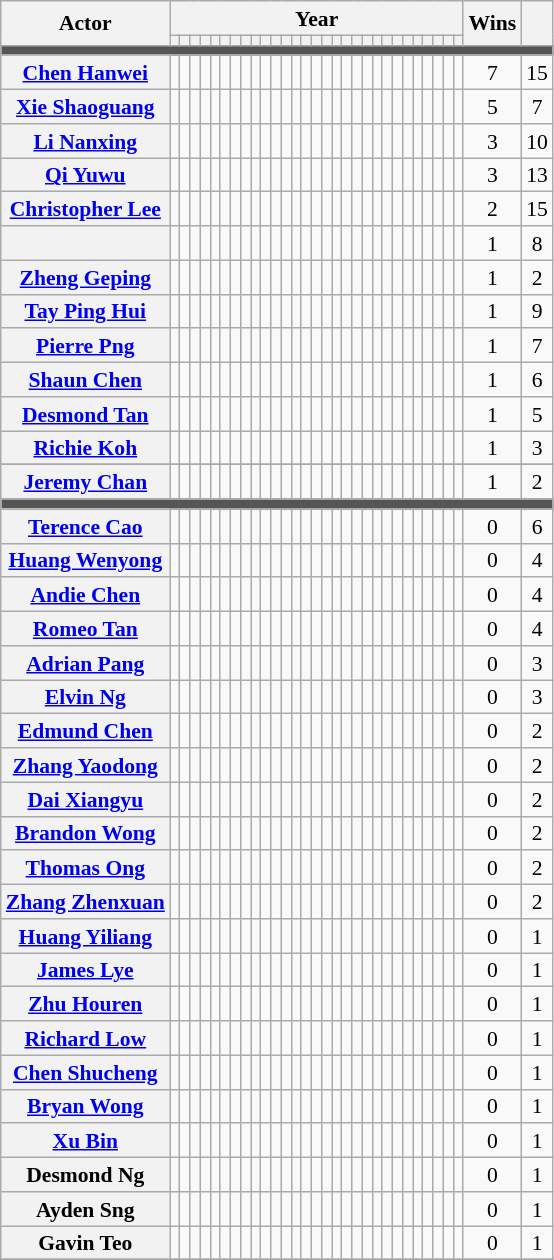<table class="wikitable" style="text-align:center; font-size:90%; line-height:16px; ">
<tr>
<th rowspan=2>Actor</th>
<th colspan=29>Year</th>
<th rowspan=2>Wins</th>
<th rowspan=2></th>
</tr>
<tr>
<th></th>
<th></th>
<th></th>
<th></th>
<th></th>
<th></th>
<th></th>
<th></th>
<th></th>
<th></th>
<th></th>
<th></th>
<th></th>
<th></th>
<th></th>
<th></th>
<th></th>
<th></th>
<th></th>
<th></th>
<th></th>
<th></th>
<th></th>
<th></th>
<th></th>
<th></th>
<th></th>
<th></th>
<th></th>
</tr>
<tr>
<td colspan="32" style="background:#555"></td>
</tr>
<tr>
<th><a href='#'>Chen Hanwei</a></th>
<td></td>
<td></td>
<td></td>
<td></td>
<td></td>
<td></td>
<td></td>
<td></td>
<td></td>
<td></td>
<td></td>
<td></td>
<td></td>
<td></td>
<td></td>
<td></td>
<td></td>
<td></td>
<td></td>
<td></td>
<td></td>
<td></td>
<td></td>
<td></td>
<td></td>
<td></td>
<td></td>
<td></td>
<td></td>
<td>7</td>
<td>15</td>
</tr>
<tr>
<th><a href='#'>Xie Shaoguang</a></th>
<td></td>
<td></td>
<td></td>
<td></td>
<td></td>
<td></td>
<td></td>
<td></td>
<td></td>
<td></td>
<td></td>
<td></td>
<td></td>
<td></td>
<td></td>
<td></td>
<td></td>
<td></td>
<td></td>
<td></td>
<td></td>
<td></td>
<td></td>
<td></td>
<td></td>
<td></td>
<td></td>
<td></td>
<td></td>
<td>5</td>
<td>7</td>
</tr>
<tr>
<th><a href='#'>Li Nanxing</a></th>
<td></td>
<td></td>
<td></td>
<td></td>
<td></td>
<td></td>
<td></td>
<td></td>
<td></td>
<td></td>
<td></td>
<td></td>
<td></td>
<td></td>
<td></td>
<td></td>
<td></td>
<td></td>
<td></td>
<td></td>
<td></td>
<td></td>
<td></td>
<td></td>
<td></td>
<td></td>
<td></td>
<td></td>
<td></td>
<td>3</td>
<td>10</td>
</tr>
<tr>
<th><a href='#'>Qi Yuwu</a></th>
<td></td>
<td></td>
<td></td>
<td></td>
<td></td>
<td></td>
<td></td>
<td></td>
<td></td>
<td></td>
<td></td>
<td></td>
<td></td>
<td></td>
<td></td>
<td></td>
<td></td>
<td></td>
<td></td>
<td></td>
<td></td>
<td></td>
<td></td>
<td></td>
<td></td>
<td></td>
<td></td>
<td></td>
<td></td>
<td>3</td>
<td>13</td>
</tr>
<tr>
<th><a href='#'>Christopher Lee</a></th>
<td></td>
<td></td>
<td></td>
<td></td>
<td></td>
<td></td>
<td></td>
<td></td>
<td></td>
<td></td>
<td></td>
<td></td>
<td></td>
<td></td>
<td></td>
<td></td>
<td></td>
<td></td>
<td></td>
<td></td>
<td></td>
<td></td>
<td></td>
<td></td>
<td></td>
<td></td>
<td></td>
<td></td>
<td></td>
<td>2</td>
<td>15</td>
</tr>
<tr>
<th></th>
<td></td>
<td></td>
<td></td>
<td></td>
<td></td>
<td></td>
<td></td>
<td></td>
<td></td>
<td></td>
<td></td>
<td></td>
<td></td>
<td></td>
<td></td>
<td></td>
<td></td>
<td></td>
<td></td>
<td></td>
<td></td>
<td></td>
<td></td>
<td></td>
<td></td>
<td></td>
<td></td>
<td></td>
<td></td>
<td>1</td>
<td>8</td>
</tr>
<tr>
<th><a href='#'>Zheng Geping</a></th>
<td></td>
<td></td>
<td></td>
<td></td>
<td></td>
<td></td>
<td></td>
<td></td>
<td></td>
<td></td>
<td></td>
<td></td>
<td></td>
<td></td>
<td></td>
<td></td>
<td></td>
<td></td>
<td></td>
<td></td>
<td></td>
<td></td>
<td></td>
<td></td>
<td></td>
<td></td>
<td></td>
<td></td>
<td></td>
<td>1</td>
<td>2</td>
</tr>
<tr>
<th><a href='#'>Tay Ping Hui</a></th>
<td></td>
<td></td>
<td></td>
<td></td>
<td></td>
<td></td>
<td></td>
<td></td>
<td></td>
<td></td>
<td></td>
<td></td>
<td></td>
<td></td>
<td></td>
<td></td>
<td></td>
<td></td>
<td></td>
<td></td>
<td></td>
<td></td>
<td></td>
<td></td>
<td></td>
<td></td>
<td></td>
<td></td>
<td></td>
<td>1</td>
<td>9</td>
</tr>
<tr>
<th><a href='#'>Pierre Png</a></th>
<td></td>
<td></td>
<td></td>
<td></td>
<td></td>
<td></td>
<td></td>
<td></td>
<td></td>
<td></td>
<td></td>
<td></td>
<td></td>
<td></td>
<td></td>
<td></td>
<td></td>
<td></td>
<td></td>
<td></td>
<td></td>
<td></td>
<td></td>
<td></td>
<td></td>
<td></td>
<td></td>
<td></td>
<td></td>
<td>1</td>
<td>7</td>
</tr>
<tr>
<th><a href='#'>Shaun Chen</a></th>
<td></td>
<td></td>
<td></td>
<td></td>
<td></td>
<td></td>
<td></td>
<td></td>
<td></td>
<td></td>
<td></td>
<td></td>
<td></td>
<td></td>
<td></td>
<td></td>
<td></td>
<td></td>
<td></td>
<td></td>
<td></td>
<td></td>
<td></td>
<td></td>
<td></td>
<td></td>
<td></td>
<td></td>
<td></td>
<td>1</td>
<td>6</td>
</tr>
<tr>
<th><a href='#'>Desmond Tan</a></th>
<td></td>
<td></td>
<td></td>
<td></td>
<td></td>
<td></td>
<td></td>
<td></td>
<td></td>
<td></td>
<td></td>
<td></td>
<td></td>
<td></td>
<td></td>
<td></td>
<td></td>
<td></td>
<td></td>
<td></td>
<td></td>
<td></td>
<td></td>
<td></td>
<td></td>
<td></td>
<td></td>
<td></td>
<td></td>
<td>1</td>
<td>5</td>
</tr>
<tr>
<th><a href='#'>Richie Koh</a></th>
<td></td>
<td></td>
<td></td>
<td></td>
<td></td>
<td></td>
<td></td>
<td></td>
<td></td>
<td></td>
<td></td>
<td></td>
<td></td>
<td></td>
<td></td>
<td></td>
<td></td>
<td></td>
<td></td>
<td></td>
<td></td>
<td></td>
<td></td>
<td></td>
<td></td>
<td></td>
<td></td>
<td></td>
<td></td>
<td>1</td>
<td>3</td>
</tr>
<tr>
</tr>
<tr>
<th><a href='#'>Jeremy Chan</a></th>
<td></td>
<td></td>
<td></td>
<td></td>
<td></td>
<td></td>
<td></td>
<td></td>
<td></td>
<td></td>
<td></td>
<td></td>
<td></td>
<td></td>
<td></td>
<td></td>
<td></td>
<td></td>
<td></td>
<td></td>
<td></td>
<td></td>
<td></td>
<td></td>
<td></td>
<td></td>
<td></td>
<td></td>
<td></td>
<td>1</td>
<td>2</td>
</tr>
<tr>
<td colspan="32" style="background:#555"></td>
</tr>
<tr>
<th><a href='#'>Terence Cao</a></th>
<td></td>
<td></td>
<td></td>
<td></td>
<td></td>
<td></td>
<td></td>
<td></td>
<td></td>
<td></td>
<td></td>
<td></td>
<td></td>
<td></td>
<td></td>
<td></td>
<td></td>
<td></td>
<td></td>
<td></td>
<td></td>
<td></td>
<td></td>
<td></td>
<td></td>
<td></td>
<td></td>
<td></td>
<td></td>
<td>0</td>
<td>6</td>
</tr>
<tr>
<th><a href='#'>Huang Wenyong</a></th>
<td></td>
<td></td>
<td></td>
<td></td>
<td></td>
<td></td>
<td></td>
<td></td>
<td></td>
<td></td>
<td></td>
<td></td>
<td></td>
<td></td>
<td></td>
<td></td>
<td></td>
<td></td>
<td></td>
<td></td>
<td></td>
<td></td>
<td></td>
<td></td>
<td></td>
<td></td>
<td></td>
<td></td>
<td></td>
<td>0</td>
<td>4</td>
</tr>
<tr>
<th><a href='#'>Andie Chen</a></th>
<td></td>
<td></td>
<td></td>
<td></td>
<td></td>
<td></td>
<td></td>
<td></td>
<td></td>
<td></td>
<td></td>
<td></td>
<td></td>
<td></td>
<td></td>
<td></td>
<td></td>
<td></td>
<td></td>
<td></td>
<td></td>
<td></td>
<td></td>
<td></td>
<td></td>
<td></td>
<td></td>
<td></td>
<td></td>
<td>0</td>
<td>4</td>
</tr>
<tr>
<th><a href='#'>Romeo Tan</a></th>
<td></td>
<td></td>
<td></td>
<td></td>
<td></td>
<td></td>
<td></td>
<td></td>
<td></td>
<td></td>
<td></td>
<td></td>
<td></td>
<td></td>
<td></td>
<td></td>
<td></td>
<td></td>
<td></td>
<td></td>
<td></td>
<td></td>
<td></td>
<td></td>
<td></td>
<td></td>
<td></td>
<td></td>
<td></td>
<td>0</td>
<td>4</td>
</tr>
<tr>
<th><a href='#'>Adrian Pang</a></th>
<td></td>
<td></td>
<td></td>
<td></td>
<td></td>
<td></td>
<td></td>
<td></td>
<td></td>
<td></td>
<td></td>
<td></td>
<td></td>
<td></td>
<td></td>
<td></td>
<td></td>
<td></td>
<td></td>
<td></td>
<td></td>
<td></td>
<td></td>
<td></td>
<td></td>
<td></td>
<td></td>
<td></td>
<td></td>
<td>0</td>
<td>3</td>
</tr>
<tr>
<th><a href='#'>Elvin Ng</a></th>
<td></td>
<td></td>
<td></td>
<td></td>
<td></td>
<td></td>
<td></td>
<td></td>
<td></td>
<td></td>
<td></td>
<td></td>
<td></td>
<td></td>
<td></td>
<td></td>
<td></td>
<td></td>
<td></td>
<td></td>
<td></td>
<td></td>
<td></td>
<td></td>
<td></td>
<td></td>
<td></td>
<td></td>
<td></td>
<td>0</td>
<td>3</td>
</tr>
<tr>
<th><a href='#'>Edmund Chen</a></th>
<td></td>
<td></td>
<td></td>
<td></td>
<td></td>
<td></td>
<td></td>
<td></td>
<td></td>
<td></td>
<td></td>
<td></td>
<td></td>
<td></td>
<td></td>
<td></td>
<td></td>
<td></td>
<td></td>
<td></td>
<td></td>
<td></td>
<td></td>
<td></td>
<td></td>
<td></td>
<td></td>
<td></td>
<td></td>
<td>0</td>
<td>2</td>
</tr>
<tr>
<th><a href='#'>Zhang Yaodong</a></th>
<td></td>
<td></td>
<td></td>
<td></td>
<td></td>
<td></td>
<td></td>
<td></td>
<td></td>
<td></td>
<td></td>
<td></td>
<td></td>
<td></td>
<td></td>
<td></td>
<td></td>
<td></td>
<td></td>
<td></td>
<td></td>
<td></td>
<td></td>
<td></td>
<td></td>
<td></td>
<td></td>
<td></td>
<td></td>
<td>0</td>
<td>2</td>
</tr>
<tr>
<th><a href='#'>Dai Xiangyu</a></th>
<td></td>
<td></td>
<td></td>
<td></td>
<td></td>
<td></td>
<td></td>
<td></td>
<td></td>
<td></td>
<td></td>
<td></td>
<td></td>
<td></td>
<td></td>
<td></td>
<td></td>
<td></td>
<td></td>
<td></td>
<td></td>
<td></td>
<td></td>
<td></td>
<td></td>
<td></td>
<td></td>
<td></td>
<td></td>
<td>0</td>
<td>2</td>
</tr>
<tr>
<th><a href='#'>Brandon Wong</a></th>
<td></td>
<td></td>
<td></td>
<td></td>
<td></td>
<td></td>
<td></td>
<td></td>
<td></td>
<td></td>
<td></td>
<td></td>
<td></td>
<td></td>
<td></td>
<td></td>
<td></td>
<td></td>
<td></td>
<td></td>
<td></td>
<td></td>
<td></td>
<td></td>
<td></td>
<td></td>
<td></td>
<td></td>
<td></td>
<td>0</td>
<td>2</td>
</tr>
<tr>
<th><a href='#'>Thomas Ong</a></th>
<td></td>
<td></td>
<td></td>
<td></td>
<td></td>
<td></td>
<td></td>
<td></td>
<td></td>
<td></td>
<td></td>
<td></td>
<td></td>
<td></td>
<td></td>
<td></td>
<td></td>
<td></td>
<td></td>
<td></td>
<td></td>
<td></td>
<td></td>
<td></td>
<td></td>
<td></td>
<td></td>
<td></td>
<td></td>
<td>0</td>
<td>2</td>
</tr>
<tr>
<th><a href='#'>Zhang Zhenxuan</a></th>
<td></td>
<td></td>
<td></td>
<td></td>
<td></td>
<td></td>
<td></td>
<td></td>
<td></td>
<td></td>
<td></td>
<td></td>
<td></td>
<td></td>
<td></td>
<td></td>
<td></td>
<td></td>
<td></td>
<td></td>
<td></td>
<td></td>
<td></td>
<td></td>
<td></td>
<td></td>
<td></td>
<td></td>
<td></td>
<td>0</td>
<td>2</td>
</tr>
<tr>
<th><a href='#'>Huang Yiliang</a></th>
<td></td>
<td></td>
<td></td>
<td></td>
<td></td>
<td></td>
<td></td>
<td></td>
<td></td>
<td></td>
<td></td>
<td></td>
<td></td>
<td></td>
<td></td>
<td></td>
<td></td>
<td></td>
<td></td>
<td></td>
<td></td>
<td></td>
<td></td>
<td></td>
<td></td>
<td></td>
<td></td>
<td></td>
<td></td>
<td>0</td>
<td>1</td>
</tr>
<tr>
<th><a href='#'>James Lye</a></th>
<td></td>
<td></td>
<td></td>
<td></td>
<td></td>
<td></td>
<td></td>
<td></td>
<td></td>
<td></td>
<td></td>
<td></td>
<td></td>
<td></td>
<td></td>
<td></td>
<td></td>
<td></td>
<td></td>
<td></td>
<td></td>
<td></td>
<td></td>
<td></td>
<td></td>
<td></td>
<td></td>
<td></td>
<td></td>
<td>0</td>
<td>1</td>
</tr>
<tr>
<th><a href='#'>Zhu Houren</a></th>
<td></td>
<td></td>
<td></td>
<td></td>
<td></td>
<td></td>
<td></td>
<td></td>
<td></td>
<td></td>
<td></td>
<td></td>
<td></td>
<td></td>
<td></td>
<td></td>
<td></td>
<td></td>
<td></td>
<td></td>
<td></td>
<td></td>
<td></td>
<td></td>
<td></td>
<td></td>
<td></td>
<td></td>
<td></td>
<td>0</td>
<td>1</td>
</tr>
<tr>
<th><a href='#'>Richard Low</a></th>
<td></td>
<td></td>
<td></td>
<td></td>
<td></td>
<td></td>
<td></td>
<td></td>
<td></td>
<td></td>
<td></td>
<td></td>
<td></td>
<td></td>
<td></td>
<td></td>
<td></td>
<td></td>
<td></td>
<td></td>
<td></td>
<td></td>
<td></td>
<td></td>
<td></td>
<td></td>
<td></td>
<td></td>
<td></td>
<td>0</td>
<td>1</td>
</tr>
<tr>
<th><a href='#'>Chen Shucheng</a></th>
<td></td>
<td></td>
<td></td>
<td></td>
<td></td>
<td></td>
<td></td>
<td></td>
<td></td>
<td></td>
<td></td>
<td></td>
<td></td>
<td></td>
<td></td>
<td></td>
<td></td>
<td></td>
<td></td>
<td></td>
<td></td>
<td></td>
<td></td>
<td></td>
<td></td>
<td></td>
<td></td>
<td></td>
<td></td>
<td>0</td>
<td>1</td>
</tr>
<tr>
<th><a href='#'>Bryan Wong</a></th>
<td></td>
<td></td>
<td></td>
<td></td>
<td></td>
<td></td>
<td></td>
<td></td>
<td></td>
<td></td>
<td></td>
<td></td>
<td></td>
<td></td>
<td></td>
<td></td>
<td></td>
<td></td>
<td></td>
<td></td>
<td></td>
<td></td>
<td></td>
<td></td>
<td></td>
<td></td>
<td></td>
<td></td>
<td></td>
<td>0</td>
<td>1</td>
</tr>
<tr>
<th><a href='#'>Xu Bin</a></th>
<td></td>
<td></td>
<td></td>
<td></td>
<td></td>
<td></td>
<td></td>
<td></td>
<td></td>
<td></td>
<td></td>
<td></td>
<td></td>
<td></td>
<td></td>
<td></td>
<td></td>
<td></td>
<td></td>
<td></td>
<td></td>
<td></td>
<td></td>
<td></td>
<td></td>
<td></td>
<td></td>
<td></td>
<td></td>
<td>0</td>
<td>1</td>
</tr>
<tr>
<th>Desmond Ng</th>
<td></td>
<td></td>
<td></td>
<td></td>
<td></td>
<td></td>
<td></td>
<td></td>
<td></td>
<td></td>
<td></td>
<td></td>
<td></td>
<td></td>
<td></td>
<td></td>
<td></td>
<td></td>
<td></td>
<td></td>
<td></td>
<td></td>
<td></td>
<td></td>
<td></td>
<td></td>
<td></td>
<td></td>
<td></td>
<td>0</td>
<td>1</td>
</tr>
<tr>
<th>Ayden Sng</th>
<td></td>
<td></td>
<td></td>
<td></td>
<td></td>
<td></td>
<td></td>
<td></td>
<td></td>
<td></td>
<td></td>
<td></td>
<td></td>
<td></td>
<td></td>
<td></td>
<td></td>
<td></td>
<td></td>
<td></td>
<td></td>
<td></td>
<td></td>
<td></td>
<td></td>
<td></td>
<td></td>
<td></td>
<td></td>
<td>0</td>
<td>1</td>
</tr>
<tr>
<th>Gavin Teo</th>
<td></td>
<td></td>
<td></td>
<td></td>
<td></td>
<td></td>
<td></td>
<td></td>
<td></td>
<td></td>
<td></td>
<td></td>
<td></td>
<td></td>
<td></td>
<td></td>
<td></td>
<td></td>
<td></td>
<td></td>
<td></td>
<td></td>
<td></td>
<td></td>
<td></td>
<td></td>
<td></td>
<td></td>
<td></td>
<td>0</td>
<td>1</td>
</tr>
<tr>
</tr>
</table>
